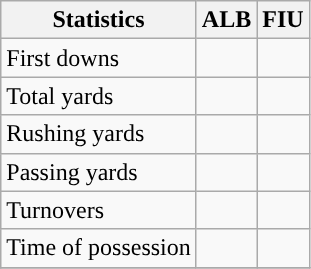<table class="wikitable" style="float: left;">
<tr>
<th>Statistics</th>
<th>ALB</th>
<th>FIU</th>
</tr>
<tr>
<td>First downs</td>
<td></td>
<td></td>
</tr>
<tr>
<td>Total yards</td>
<td></td>
<td></td>
</tr>
<tr>
<td>Rushing yards</td>
<td></td>
<td></td>
</tr>
<tr>
<td>Passing yards</td>
<td></td>
<td></td>
</tr>
<tr>
<td>Turnovers</td>
<td></td>
<td></td>
</tr>
<tr>
<td>Time of possession</td>
<td></td>
<td></td>
</tr>
<tr>
</tr>
</table>
